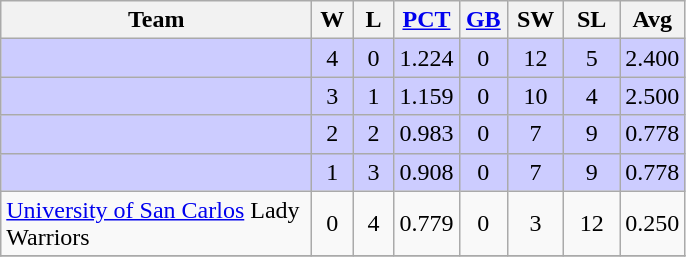<table class=wikitable style="text-align:center;">
<tr>
<th width=200px>Team</th>
<th width=20px>W</th>
<th width=20px>L</th>
<th width=35px><a href='#'>PCT</a></th>
<th width=25px><a href='#'>GB</a></th>
<th width=30px>SW</th>
<th width=30px>SL</th>
<th width=35px>Avg</th>
</tr>
<tr style="background:#CCCCFF;">
<td align=left></td>
<td>4</td>
<td>0</td>
<td>1.224</td>
<td>0</td>
<td>12</td>
<td>5</td>
<td>2.400</td>
</tr>
<tr style="background:#CCCCFF;">
<td align=left></td>
<td>3</td>
<td>1</td>
<td>1.159</td>
<td>0</td>
<td>10</td>
<td>4</td>
<td>2.500</td>
</tr>
<tr style="background:#CCCCFF;">
<td align=left></td>
<td>2</td>
<td>2</td>
<td>0.983</td>
<td>0</td>
<td>7</td>
<td>9</td>
<td>0.778</td>
</tr>
<tr style="background:#CCCCFF;">
<td align=left></td>
<td>1</td>
<td>3</td>
<td>0.908</td>
<td>0</td>
<td>7</td>
<td>9</td>
<td>0.778</td>
</tr>
<tr>
<td align=left> <a href='#'>University of San Carlos</a> Lady Warriors</td>
<td>0</td>
<td>4</td>
<td>0.779</td>
<td>0</td>
<td>3</td>
<td>12</td>
<td>0.250</td>
</tr>
<tr>
</tr>
</table>
